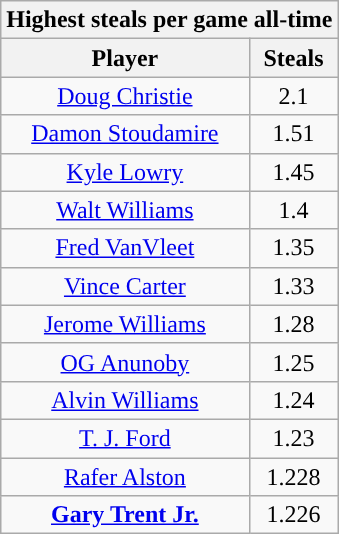<table class="wikitable" style="text-align:center">
<tr>
<th colspan="2">Highest steals per game all-time</th>
</tr>
<tr>
<th>Player</th>
<th>Steals</th>
</tr>
<tr>
<td><a href='#'>Doug Christie</a></td>
<td>2.1</td>
</tr>
<tr>
<td><a href='#'>Damon Stoudamire</a></td>
<td>1.51</td>
</tr>
<tr>
<td><a href='#'>Kyle Lowry</a></td>
<td>1.45</td>
</tr>
<tr>
<td><a href='#'>Walt Williams</a></td>
<td>1.4</td>
</tr>
<tr>
<td><a href='#'>Fred VanVleet</a></td>
<td>1.35</td>
</tr>
<tr>
<td><a href='#'>Vince Carter</a></td>
<td>1.33</td>
</tr>
<tr>
<td><a href='#'>Jerome Williams</a></td>
<td>1.28</td>
</tr>
<tr>
<td><a href='#'>OG Anunoby</a></td>
<td>1.25</td>
</tr>
<tr>
<td><a href='#'>Alvin Williams</a></td>
<td>1.24</td>
</tr>
<tr>
<td><a href='#'>T. J. Ford</a></td>
<td>1.23</td>
</tr>
<tr>
<td><a href='#'>Rafer Alston</a></td>
<td>1.228</td>
</tr>
<tr>
<td><strong><a href='#'>Gary Trent Jr.</a></strong></td>
<td>1.226</td>
</tr>
</table>
